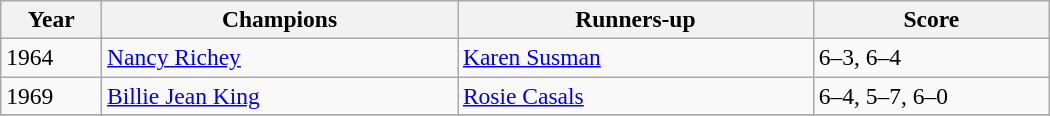<table class="wikitable" style="font-size:98%;">
<tr>
<th style="width:60px;">Year</th>
<th style="width:230px;">Champions</th>
<th style="width:230px;">Runners-up</th>
<th style="width:150px;">Score</th>
</tr>
<tr>
<td>1964</td>
<td> <a href='#'>Nancy Richey</a></td>
<td> <a href='#'>Karen Susman</a></td>
<td>6–3, 6–4</td>
</tr>
<tr>
<td>1969</td>
<td> <a href='#'>Billie Jean King</a></td>
<td> <a href='#'>Rosie Casals</a></td>
<td>6–4, 5–7, 6–0</td>
</tr>
<tr>
</tr>
</table>
